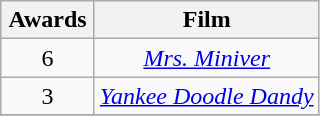<table class="wikitable" rowspan="2" style="text-align:center;">
<tr>
<th scope="col" style="width:55px;">Awards</th>
<th scope="col" style="text-align:center;">Film</th>
</tr>
<tr>
<td rowspan=1, style="text-align:center">6</td>
<td><em><a href='#'>Mrs. Miniver</a></em></td>
</tr>
<tr>
<td rowspan=1, style="text-align:center">3</td>
<td><em><a href='#'>Yankee Doodle Dandy</a></em></td>
</tr>
<tr>
</tr>
</table>
